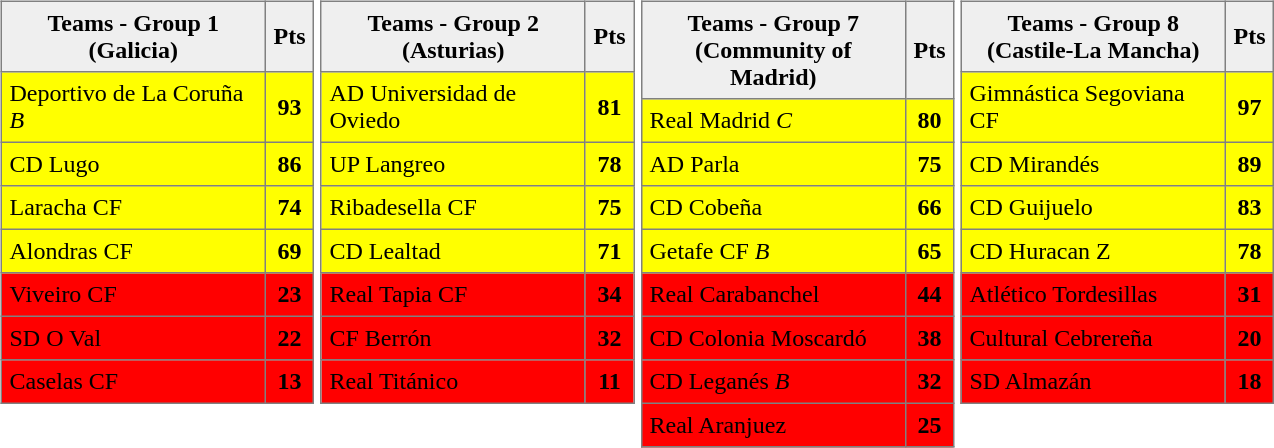<table>
<tr style="vertical-align: top;">
<td><br><table style=border-collapse:collapse border=1 cellspacing=0 cellpadding=5>
<tr align=center bgcolor=#efefef>
<th width=165>Teams - Group 1<br>(Galicia)</th>
<th width=20>Pts</th>
</tr>
<tr align=center style="background:#FFFF00;">
<td style="text-align:left;">Deportivo de La Coruña <em>B</em></td>
<td><strong>93</strong></td>
</tr>
<tr align=center style="background:#FFFF00;">
<td style="text-align:left;">CD Lugo</td>
<td><strong>86</strong></td>
</tr>
<tr align=center style="background:#FFFF00;">
<td style="text-align:left;">Laracha CF</td>
<td><strong>74</strong></td>
</tr>
<tr align=center style="background:#FFFF00;">
<td style="text-align:left;">Alondras CF</td>
<td><strong>69</strong></td>
</tr>
<tr align=center style="background:#FF0000;">
<td style="text-align:left;">Viveiro CF</td>
<td><strong>23</strong></td>
</tr>
<tr align=center style="background:#FF0000;">
<td style="text-align:left;">SD O Val</td>
<td><strong>22</strong></td>
</tr>
<tr align=center style="background:#FF0000;">
<td style="text-align:left;">Caselas CF</td>
<td><strong>13</strong></td>
</tr>
</table>
</td>
<td><br><table style=border-collapse:collapse border=1 cellspacing=0 cellpadding=5>
<tr align=center bgcolor=#efefef>
<th width=165>Teams - Group 2<br>(Asturias)</th>
<th width=20>Pts</th>
</tr>
<tr align=center style="background:#FFFF00;">
<td style="text-align:left;">AD Universidad de Oviedo</td>
<td><strong>81</strong></td>
</tr>
<tr align=center style="background:#FFFF00;">
<td style="text-align:left;">UP Langreo</td>
<td><strong>78</strong></td>
</tr>
<tr align=center style="background:#FFFF00;">
<td style="text-align:left;">Ribadesella CF</td>
<td><strong>75</strong></td>
</tr>
<tr align=center style="background:#FFFF00;">
<td style="text-align:left;">CD Lealtad</td>
<td><strong>71</strong></td>
</tr>
<tr align=center style="background:#FF0000;">
<td style="text-align:left;">Real Tapia CF</td>
<td><strong>34</strong></td>
</tr>
<tr align=center style="background:#FF0000;">
<td style="text-align:left;">CF Berrón</td>
<td><strong>32</strong></td>
</tr>
<tr align=center style="background:#FF0000;">
<td style="text-align:left;">Real Titánico</td>
<td><strong>11</strong></td>
</tr>
</table>
</td>
<td><br><table style=border-collapse:collapse border=1 cellspacing=0 cellpadding=5>
<tr align=center bgcolor=#efefef>
<th width=165>Teams - Group 7<br>(Community of Madrid)</th>
<th width=20>Pts</th>
</tr>
<tr align=center style="background:#FFFF00;">
<td style="text-align:left;">Real Madrid <em>C</em></td>
<td><strong>80</strong></td>
</tr>
<tr align=center style="background:#FFFF00;">
<td style="text-align:left;">AD Parla</td>
<td><strong>75</strong></td>
</tr>
<tr align=center style="background:#FFFF00;">
<td style="text-align:left;">CD Cobeña</td>
<td><strong>66</strong></td>
</tr>
<tr align=center style="background:#FFFF00;">
<td style="text-align:left;">Getafe CF <em>B</em></td>
<td><strong>65</strong></td>
</tr>
<tr align=center style="background:#FF0000;">
<td style="text-align:left;">Real Carabanchel</td>
<td><strong>44</strong></td>
</tr>
<tr align=center style="background:#FF0000;">
<td style="text-align:left;">CD Colonia Moscardó</td>
<td><strong>38</strong></td>
</tr>
<tr align=center style="background:#FF0000;">
<td style="text-align:left;">CD Leganés <em>B</em></td>
<td><strong>32</strong></td>
</tr>
<tr align=center style="background:#FF0000;">
<td style="text-align:left;">Real Aranjuez</td>
<td><strong>25</strong></td>
</tr>
</table>
</td>
<td><br><table style=border-collapse:collapse border=1 cellspacing=0 cellpadding=5>
<tr align=center bgcolor=#efefef>
<th width=165>Teams - Group 8<br>(Castile-La Mancha)</th>
<th width=20>Pts</th>
</tr>
<tr align=center style="background:#FFFF00;">
<td style="text-align:left;">Gimnástica Segoviana CF</td>
<td><strong>97</strong></td>
</tr>
<tr align=center style="background:#FFFF00;">
<td style="text-align:left;">CD Mirandés</td>
<td><strong>89</strong></td>
</tr>
<tr align=center style="background:#FFFF00;">
<td style="text-align:left;">CD Guijuelo</td>
<td><strong>83</strong></td>
</tr>
<tr align=center style="background:#FFFF00;">
<td style="text-align:left;">CD Huracan Z</td>
<td><strong>78</strong></td>
</tr>
<tr align=center style="background:#FF0000;">
<td style="text-align:left;">Atlético Tordesillas</td>
<td><strong>31</strong></td>
</tr>
<tr align=center style="background:#FF0000;">
<td style="text-align:left;">Cultural Cebrereña</td>
<td><strong>20</strong></td>
</tr>
<tr align=center style="background:#FF0000;">
<td style="text-align:left;">SD Almazán</td>
<td><strong>18</strong></td>
</tr>
</table>
</td>
</tr>
</table>
